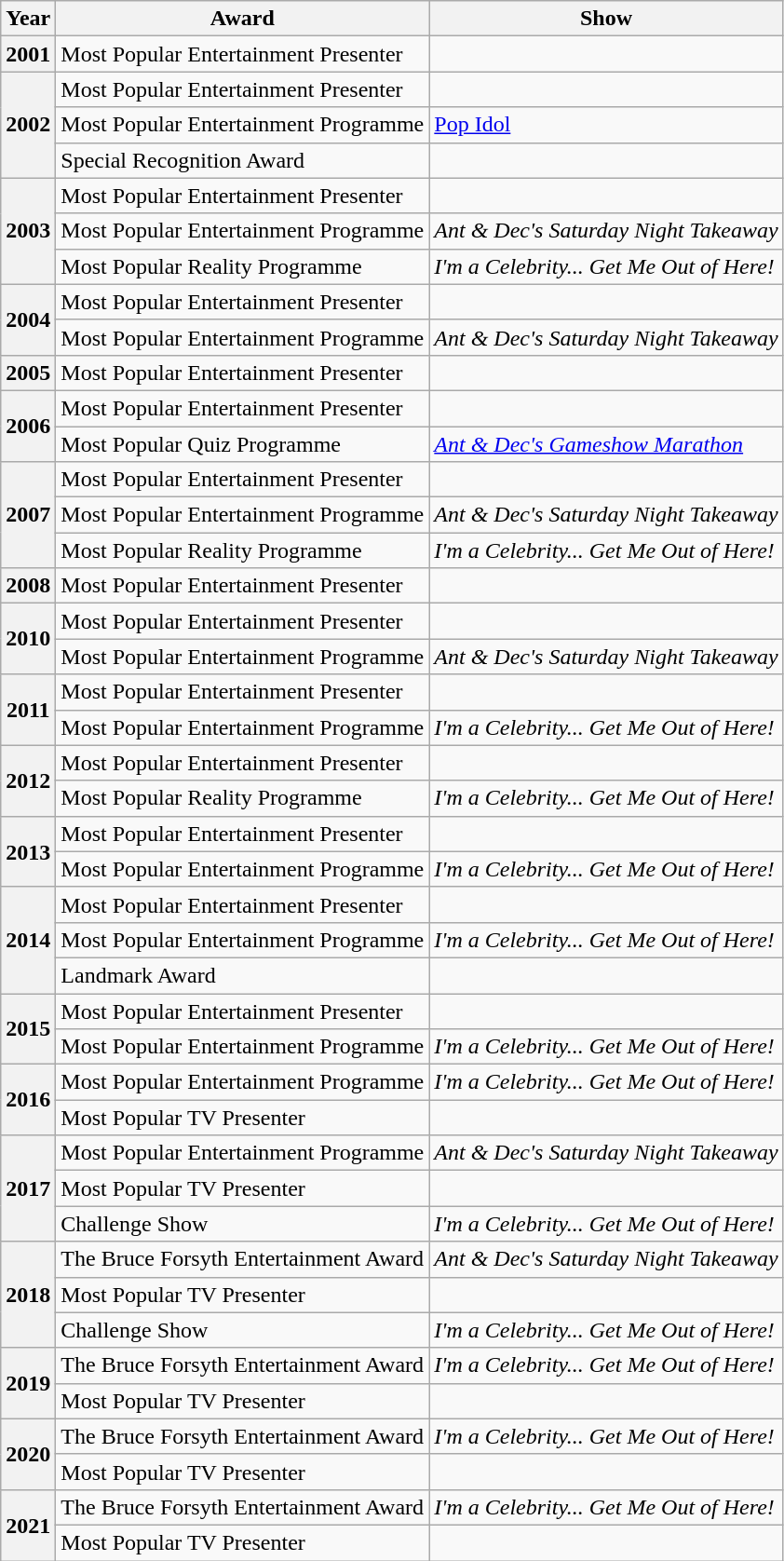<table class="wikitable">
<tr>
<th>Year</th>
<th>Award</th>
<th>Show</th>
</tr>
<tr>
<th scope=row>2001</th>
<td>Most Popular Entertainment Presenter</td>
<td></td>
</tr>
<tr>
<th scope=row rowspan=3>2002</th>
<td>Most Popular Entertainment Presenter</td>
<td></td>
</tr>
<tr>
<td>Most Popular Entertainment Programme</td>
<td><a href='#'>Pop Idol</a></td>
</tr>
<tr>
<td>Special Recognition Award</td>
<td></td>
</tr>
<tr>
<th scope=row rowspan=3>2003</th>
<td>Most Popular Entertainment Presenter</td>
<td></td>
</tr>
<tr>
<td>Most Popular Entertainment Programme</td>
<td><em>Ant & Dec's Saturday Night Takeaway</em></td>
</tr>
<tr>
<td>Most Popular Reality Programme</td>
<td><em>I'm a Celebrity... Get Me Out of Here!</em></td>
</tr>
<tr>
<th scope=row rowspan=2>2004</th>
<td>Most Popular Entertainment Presenter</td>
<td></td>
</tr>
<tr>
<td>Most Popular Entertainment Programme</td>
<td><em>Ant & Dec's Saturday Night Takeaway</em></td>
</tr>
<tr>
<th scope=row>2005</th>
<td>Most Popular Entertainment Presenter</td>
<td></td>
</tr>
<tr>
<th scope=row rowspan=2>2006</th>
<td>Most Popular Entertainment Presenter</td>
<td></td>
</tr>
<tr>
<td>Most Popular Quiz Programme</td>
<td><em><a href='#'>Ant & Dec's Gameshow Marathon</a></em></td>
</tr>
<tr>
<th scope=row rowspan=3>2007</th>
<td>Most Popular Entertainment Presenter</td>
<td></td>
</tr>
<tr>
<td>Most Popular Entertainment Programme</td>
<td><em>Ant & Dec's Saturday Night Takeaway</em></td>
</tr>
<tr>
<td>Most Popular Reality Programme</td>
<td><em>I'm a Celebrity... Get Me Out of Here!</em></td>
</tr>
<tr>
<th scope=row>2008</th>
<td>Most Popular Entertainment Presenter</td>
<td></td>
</tr>
<tr>
<th scope=row rowspan=2>2010</th>
<td>Most Popular Entertainment Presenter</td>
<td></td>
</tr>
<tr>
<td>Most Popular Entertainment Programme</td>
<td><em>Ant & Dec's Saturday Night Takeaway</em></td>
</tr>
<tr>
<th scope=row rowspan=2>2011</th>
<td>Most Popular Entertainment Presenter</td>
<td></td>
</tr>
<tr>
<td>Most Popular Entertainment Programme</td>
<td><em>I'm a Celebrity... Get Me Out of Here!</em></td>
</tr>
<tr>
<th scope=row rowspan=2>2012</th>
<td>Most Popular Entertainment Presenter</td>
<td></td>
</tr>
<tr>
<td>Most Popular Reality Programme</td>
<td><em>I'm a Celebrity... Get Me Out of Here!</em></td>
</tr>
<tr>
<th scope=row rowspan=2>2013</th>
<td>Most Popular Entertainment Presenter</td>
<td></td>
</tr>
<tr>
<td>Most Popular Entertainment Programme</td>
<td><em>I'm a Celebrity... Get Me Out of Here!</em></td>
</tr>
<tr>
<th scope=row rowspan=3>2014</th>
<td>Most Popular Entertainment Presenter</td>
<td></td>
</tr>
<tr>
<td>Most Popular Entertainment Programme</td>
<td><em>I'm a Celebrity... Get Me Out of Here!</em></td>
</tr>
<tr>
<td>Landmark Award</td>
<td></td>
</tr>
<tr>
<th scope=row rowspan=2>2015</th>
<td>Most Popular Entertainment Presenter</td>
<td></td>
</tr>
<tr>
<td>Most Popular Entertainment Programme</td>
<td><em>I'm a Celebrity... Get Me Out of Here!</em></td>
</tr>
<tr>
<th scope=row rowspan=2>2016</th>
<td>Most Popular Entertainment Programme</td>
<td><em>I'm a Celebrity... Get Me Out of Here!</em></td>
</tr>
<tr>
<td>Most Popular TV Presenter</td>
<td></td>
</tr>
<tr>
<th scope=row rowspan=3>2017</th>
<td>Most Popular Entertainment Programme</td>
<td><em>Ant & Dec's Saturday Night Takeaway</em></td>
</tr>
<tr>
<td>Most Popular TV Presenter</td>
<td></td>
</tr>
<tr>
<td>Challenge Show</td>
<td><em>I'm a Celebrity... Get Me Out of Here!</em></td>
</tr>
<tr>
<th scope=row rowspan=3>2018</th>
<td>The Bruce Forsyth Entertainment Award</td>
<td><em>Ant & Dec's Saturday Night Takeaway</em></td>
</tr>
<tr>
<td>Most Popular TV Presenter</td>
<td></td>
</tr>
<tr>
<td>Challenge Show</td>
<td><em>I'm a Celebrity... Get Me Out of Here!</em></td>
</tr>
<tr>
<th scope=row rowspan=2>2019</th>
<td>The Bruce Forsyth Entertainment Award</td>
<td><em>I'm a Celebrity... Get Me Out of Here!</em></td>
</tr>
<tr>
<td>Most Popular TV Presenter</td>
</tr>
<tr>
<th scope=row rowspan=2>2020</th>
<td>The Bruce Forsyth Entertainment Award</td>
<td><em>I'm a Celebrity... Get Me Out of Here!</em></td>
</tr>
<tr>
<td>Most Popular TV Presenter</td>
</tr>
<tr>
<th scope=row rowspan=2>2021</th>
<td>The Bruce Forsyth Entertainment Award</td>
<td><em>I'm a Celebrity... Get Me Out of Here!</em></td>
</tr>
<tr>
<td>Most Popular TV Presenter</td>
<td></td>
</tr>
</table>
